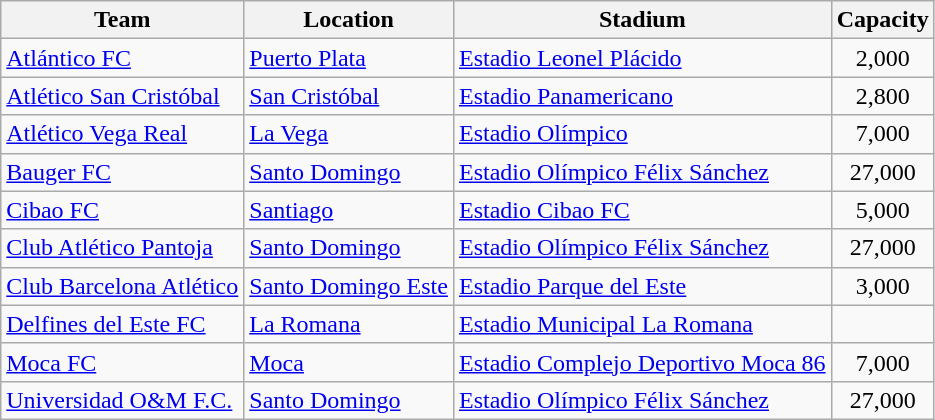<table class="wikitable sortable">
<tr>
<th>Team</th>
<th>Location</th>
<th>Stadium</th>
<th>Capacity</th>
</tr>
<tr>
<td><a href='#'>Atlántico FC</a></td>
<td><a href='#'>Puerto Plata</a></td>
<td><a href='#'>Estadio Leonel Plácido</a></td>
<td align="center">2,000</td>
</tr>
<tr>
<td><a href='#'>Atlético San Cristóbal</a></td>
<td><a href='#'>San Cristóbal</a></td>
<td><a href='#'>Estadio Panamericano</a></td>
<td align="center">2,800</td>
</tr>
<tr>
<td><a href='#'>Atlético Vega Real</a></td>
<td><a href='#'>La Vega</a></td>
<td><a href='#'>Estadio Olímpico</a></td>
<td align="center">7,000</td>
</tr>
<tr>
<td><a href='#'>Bauger FC</a></td>
<td><a href='#'>Santo Domingo</a></td>
<td><a href='#'>Estadio Olímpico Félix Sánchez</a></td>
<td align="center">27,000</td>
</tr>
<tr>
<td><a href='#'>Cibao FC</a></td>
<td><a href='#'>Santiago</a></td>
<td><a href='#'>Estadio Cibao FC</a></td>
<td align="center">5,000</td>
</tr>
<tr>
<td><a href='#'>Club Atlético Pantoja</a></td>
<td><a href='#'>Santo Domingo</a></td>
<td><a href='#'>Estadio Olímpico Félix Sánchez</a></td>
<td align="center">27,000</td>
</tr>
<tr>
<td><a href='#'>Club Barcelona Atlético</a></td>
<td><a href='#'>Santo Domingo Este</a></td>
<td><a href='#'>Estadio Parque del Este</a></td>
<td align="center">3,000</td>
</tr>
<tr>
<td><a href='#'>Delfines del Este FC</a></td>
<td><a href='#'>La Romana</a></td>
<td><a href='#'>Estadio Municipal La Romana</a></td>
<td align="center"></td>
</tr>
<tr>
<td><a href='#'>Moca FC</a></td>
<td><a href='#'>Moca</a></td>
<td><a href='#'>Estadio Complejo Deportivo Moca 86</a></td>
<td align="center">7,000</td>
</tr>
<tr>
<td><a href='#'>Universidad O&M F.C.</a></td>
<td><a href='#'>Santo Domingo</a></td>
<td><a href='#'>Estadio Olímpico Félix Sánchez</a></td>
<td align="center">27,000</td>
</tr>
</table>
